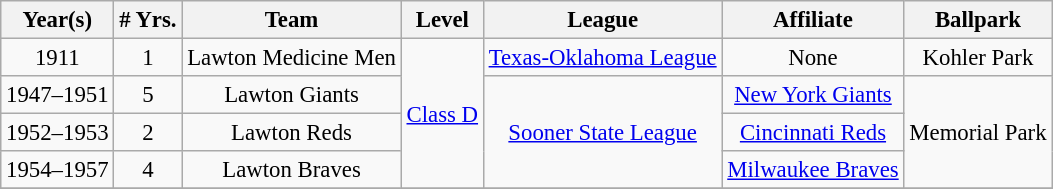<table class="wikitable" style="text-align:center; font-size: 95%;">
<tr>
<th>Year(s)</th>
<th># Yrs.</th>
<th>Team</th>
<th>Level</th>
<th>League</th>
<th>Affiliate</th>
<th>Ballpark</th>
</tr>
<tr>
<td>1911</td>
<td>1</td>
<td>Lawton Medicine Men</td>
<td rowspan=4><a href='#'>Class D</a></td>
<td><a href='#'>Texas-Oklahoma League</a></td>
<td>None</td>
<td>Kohler Park</td>
</tr>
<tr>
<td>1947–1951</td>
<td>5</td>
<td>Lawton Giants</td>
<td rowspan=3><a href='#'>Sooner State League</a></td>
<td><a href='#'>New York Giants</a></td>
<td rowspan=3>Memorial Park</td>
</tr>
<tr>
<td>1952–1953</td>
<td>2</td>
<td>Lawton Reds</td>
<td><a href='#'>Cincinnati Reds</a></td>
</tr>
<tr>
<td>1954–1957</td>
<td>4</td>
<td>Lawton Braves</td>
<td><a href='#'>Milwaukee Braves</a></td>
</tr>
<tr>
</tr>
</table>
